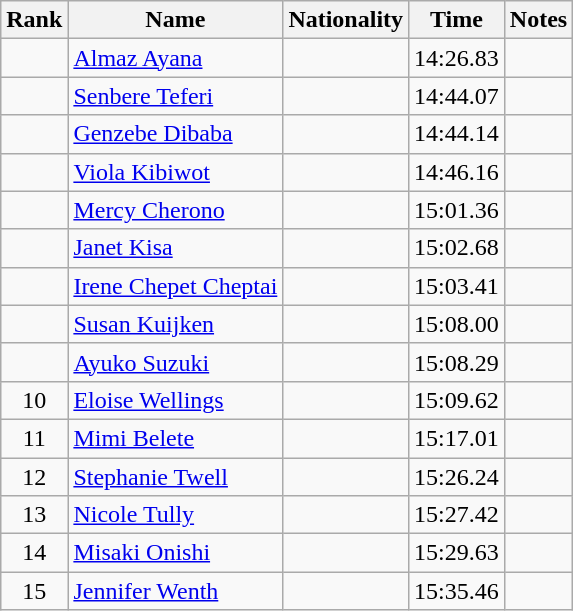<table class="wikitable sortable" style="text-align:center">
<tr>
<th>Rank</th>
<th>Name</th>
<th>Nationality</th>
<th>Time</th>
<th>Notes</th>
</tr>
<tr>
<td></td>
<td align=left><a href='#'>Almaz Ayana</a></td>
<td align=left></td>
<td>14:26.83</td>
<td></td>
</tr>
<tr>
<td></td>
<td align=left><a href='#'>Senbere Teferi</a></td>
<td align=left></td>
<td>14:44.07</td>
<td></td>
</tr>
<tr>
<td></td>
<td align=left><a href='#'>Genzebe Dibaba</a></td>
<td align=left></td>
<td>14:44.14</td>
<td></td>
</tr>
<tr>
<td></td>
<td align=left><a href='#'>Viola Kibiwot</a></td>
<td align=left></td>
<td>14:46.16</td>
<td></td>
</tr>
<tr>
<td></td>
<td align=left><a href='#'>Mercy Cherono</a></td>
<td align=left></td>
<td>15:01.36</td>
<td></td>
</tr>
<tr>
<td></td>
<td align=left><a href='#'>Janet Kisa</a></td>
<td align=left></td>
<td>15:02.68</td>
<td></td>
</tr>
<tr>
<td></td>
<td align=left><a href='#'>Irene Chepet Cheptai</a></td>
<td align=left></td>
<td>15:03.41</td>
<td></td>
</tr>
<tr>
<td></td>
<td align=left><a href='#'>Susan Kuijken</a></td>
<td align=left></td>
<td>15:08.00</td>
<td></td>
</tr>
<tr>
<td></td>
<td align=left><a href='#'>Ayuko Suzuki</a></td>
<td align=left></td>
<td>15:08.29</td>
<td></td>
</tr>
<tr>
<td>10</td>
<td align=left><a href='#'>Eloise Wellings</a></td>
<td align=left></td>
<td>15:09.62</td>
<td></td>
</tr>
<tr>
<td>11</td>
<td align=left><a href='#'>Mimi Belete</a></td>
<td align=left></td>
<td>15:17.01</td>
<td></td>
</tr>
<tr>
<td>12</td>
<td align=left><a href='#'>Stephanie Twell</a></td>
<td align=left></td>
<td>15:26.24</td>
<td></td>
</tr>
<tr>
<td>13</td>
<td align=left><a href='#'>Nicole Tully</a></td>
<td align=left></td>
<td>15:27.42</td>
<td></td>
</tr>
<tr>
<td>14</td>
<td align=left><a href='#'>Misaki Onishi</a></td>
<td align=left></td>
<td>15:29.63</td>
<td></td>
</tr>
<tr>
<td>15</td>
<td align=left><a href='#'>Jennifer Wenth</a></td>
<td align=left></td>
<td>15:35.46</td>
<td></td>
</tr>
</table>
